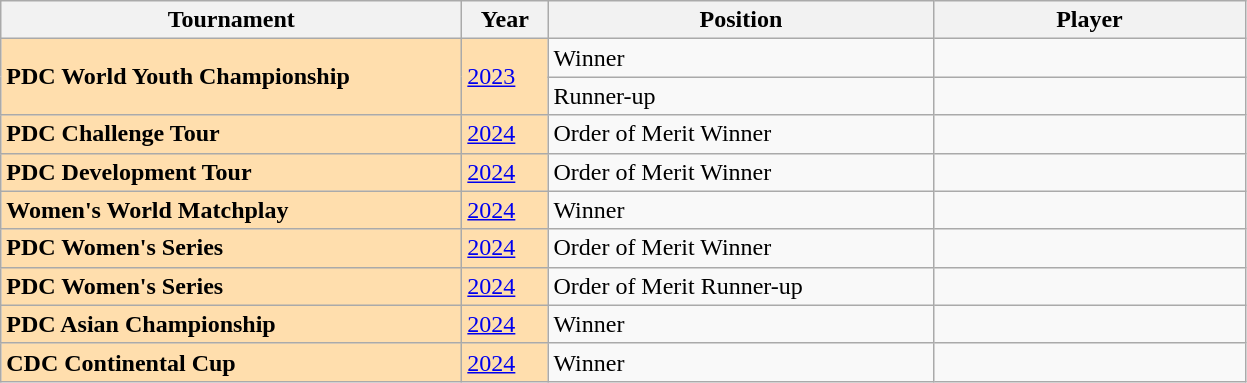<table class="wikitable">
<tr>
<th width=300>Tournament</th>
<th width=50>Year</th>
<th width=250>Position</th>
<th width=200>Player</th>
</tr>
<tr>
<td rowspan="2" style="background:#ffdead;"><strong>PDC World Youth Championship</strong></td>
<td rowspan="2" style="background:#ffdead;"><a href='#'>2023</a></td>
<td>Winner</td>
<td><em></em></td>
</tr>
<tr>
<td>Runner-up</td>
<td></td>
</tr>
<tr>
<td style="background:#ffdead;"><strong>PDC Challenge Tour</strong></td>
<td style="background:#ffdead;"><a href='#'>2024</a></td>
<td>Order of Merit Winner</td>
<td></td>
</tr>
<tr>
<td style="background:#ffdead;"><strong>PDC Development Tour</strong></td>
<td style="background:#ffdead;"><a href='#'>2024</a></td>
<td>Order of Merit Winner</td>
<td></td>
</tr>
<tr>
<td style="background:#ffdead;"><strong>Women's World Matchplay</strong></td>
<td style="background:#ffdead;"><a href='#'>2024</a></td>
<td>Winner</td>
<td></td>
</tr>
<tr>
<td style="background:#ffdead;"><strong>PDC Women's Series</strong></td>
<td style="background:#ffdead;"><a href='#'>2024</a></td>
<td>Order of Merit Winner</td>
<td><em></em></td>
</tr>
<tr>
<td style="background:#ffdead;"><strong>PDC Women's Series</strong></td>
<td style="background:#ffdead;"><a href='#'>2024</a></td>
<td>Order of Merit Runner-up</td>
<td></td>
</tr>
<tr>
<td style="background:#ffdead;"><strong>PDC Asian Championship</strong></td>
<td style="background:#ffdead;"><a href='#'>2024</a></td>
<td>Winner</td>
<td></td>
</tr>
<tr>
<td style="background:#ffdead;"><strong>CDC Continental Cup</strong></td>
<td style="background:#ffdead;"><a href='#'>2024</a></td>
<td>Winner</td>
<td></td>
</tr>
</table>
